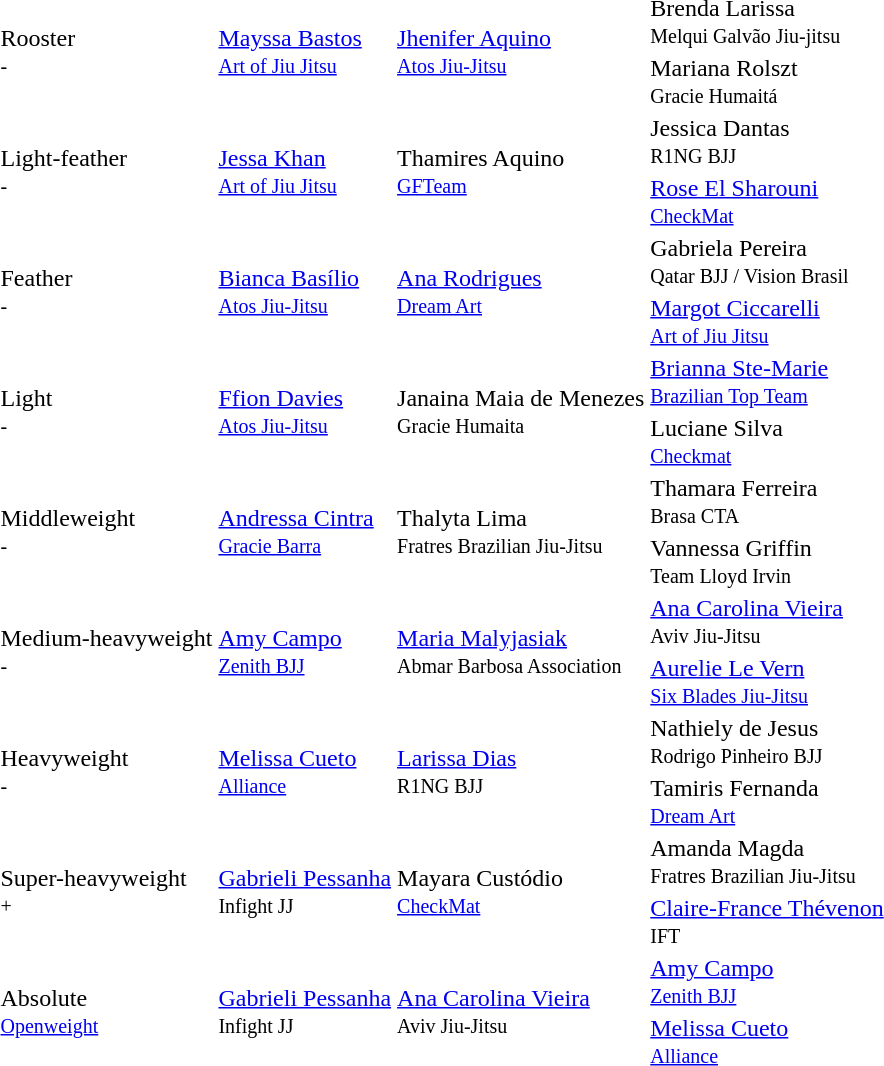<table>
<tr>
<td rowspan=2>Rooster<br><small>-</small></td>
<td rowspan=2> <a href='#'>Mayssa Bastos</a><br><small><a href='#'>Art of Jiu Jitsu</a></small></td>
<td rowspan=2> <a href='#'>Jhenifer Aquino</a><br><small><a href='#'>Atos Jiu-Jitsu</a></small></td>
<td> Brenda Larissa<br><small>Melqui Galvão Jiu-jitsu</small></td>
</tr>
<tr>
<td> Mariana Rolszt<br><small>Gracie Humaitá</small></td>
</tr>
<tr>
<td rowspan=2>Light-feather<br><small>-</small></td>
<td rowspan=2> <a href='#'>Jessa Khan</a><br><small><a href='#'>Art of Jiu Jitsu</a></small></td>
<td rowspan=2> Thamires Aquino <br><small><a href='#'>GFTeam</a></small></td>
<td> Jessica Dantas<br><small>R1NG BJJ</small></td>
</tr>
<tr>
<td> <a href='#'>Rose El Sharouni</a><br><small><a href='#'>CheckMat</a></small></td>
</tr>
<tr>
<td rowspan=2>Feather<br><small>-</small></td>
<td rowspan=2> <a href='#'>Bianca Basílio</a><br><small><a href='#'>Atos Jiu-Jitsu</a></small></td>
<td rowspan=2> <a href='#'>Ana Rodrigues</a><br><small><a href='#'>Dream Art</a></small></td>
<td> Gabriela Pereira<br><small>Qatar BJJ / Vision Brasil</small></td>
</tr>
<tr>
<td> <a href='#'>Margot Ciccarelli</a><br><small><a href='#'>Art of Jiu Jitsu</a></small></td>
</tr>
<tr>
<td rowspan=2>Light<br><small>-</small></td>
<td rowspan=2> <a href='#'>Ffion Davies</a><br><small><a href='#'>Atos Jiu-Jitsu</a></small></td>
<td rowspan=2> Janaina Maia de Menezes<br><small>Gracie Humaita</small></td>
<td> <a href='#'>Brianna Ste-Marie</a><br><small><a href='#'>Brazilian Top Team</a></small></td>
</tr>
<tr>
<td> Luciane Silva<br><small><a href='#'>Checkmat</a></small></td>
</tr>
<tr>
<td rowspan=2>Middleweight<br><small>-</small></td>
<td rowspan=2> <a href='#'>Andressa Cintra</a><br><small><a href='#'>Gracie Barra</a></small></td>
<td rowspan=2> Thalyta Lima <br><small>Fratres Brazilian Jiu-Jitsu</small></td>
<td> Thamara Ferreira<br><small>Brasa CTA</small></td>
</tr>
<tr>
<td> Vannessa Griffin<br><small>Team Lloyd Irvin</small></td>
</tr>
<tr>
<td rowspan=2>Medium-heavyweight<br><small>-</small></td>
<td rowspan=2> <a href='#'>Amy Campo</a><br><small><a href='#'>Zenith BJJ</a></small></td>
<td rowspan=2> <a href='#'>Maria Malyjasiak</a><br><small>Abmar Barbosa Association</small></td>
<td> <a href='#'>Ana Carolina Vieira</a><br><small>Aviv Jiu-Jitsu</small></td>
</tr>
<tr>
<td> <a href='#'>Aurelie Le Vern</a><br><small><a href='#'>Six Blades Jiu-Jitsu</a></small></td>
</tr>
<tr>
<td rowspan=2>Heavyweight<br><small>-</small></td>
<td rowspan=2> <a href='#'>Melissa Cueto</a><br><small><a href='#'>Alliance</a></small></td>
<td rowspan=2> <a href='#'>Larissa Dias</a><br><small>R1NG BJJ</small></td>
<td> Nathiely de Jesus<br><small>Rodrigo Pinheiro BJJ</small></td>
</tr>
<tr>
<td> Tamiris Fernanda<br><small><a href='#'>Dream Art</a></small></td>
</tr>
<tr>
<td rowspan=2>Super-heavyweight<br><small>+</small></td>
<td rowspan=2> <a href='#'>Gabrieli Pessanha</a><br><small>Infight JJ</small></td>
<td rowspan=2> Mayara Custódio<br><small><a href='#'>CheckMat</a></small></td>
<td> Amanda Magda<br><small>Fratres Brazilian Jiu-Jitsu</small></td>
</tr>
<tr>
<td> <a href='#'>Claire-France Thévenon</a><br><small>IFT</small></td>
</tr>
<tr>
<td rowspan=2>Absolute<br><small><a href='#'>Openweight</a></small></td>
<td rowspan=2> <a href='#'>Gabrieli Pessanha</a><br><small>Infight JJ</small></td>
<td rowspan=2> <a href='#'>Ana Carolina Vieira</a><br><small>Aviv Jiu-Jitsu</small></td>
<td> <a href='#'>Amy Campo</a><br><small><a href='#'>Zenith BJJ</a></small></td>
</tr>
<tr>
<td> <a href='#'>Melissa Cueto</a><br><small><a href='#'>Alliance</a></small></td>
</tr>
<tr>
</tr>
</table>
